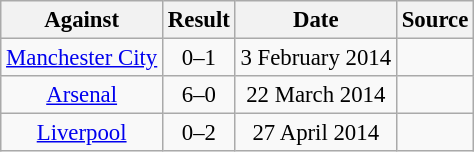<table class="wikitable sortable" style="text-align:left; font-size:95%">
<tr>
<th>Against</th>
<th>Result</th>
<th>Date</th>
<th>Source</th>
</tr>
<tr>
<td align=center><a href='#'>Manchester City</a></td>
<td align=center>0–1</td>
<td align=center>3 February 2014</td>
<td></td>
</tr>
<tr>
<td align=center><a href='#'>Arsenal</a></td>
<td align=center>6–0</td>
<td align=center>22 March 2014</td>
<td></td>
</tr>
<tr>
<td align=center><a href='#'>Liverpool</a></td>
<td align=center>0–2</td>
<td align=center>27 April 2014</td>
<td></td>
</tr>
</table>
